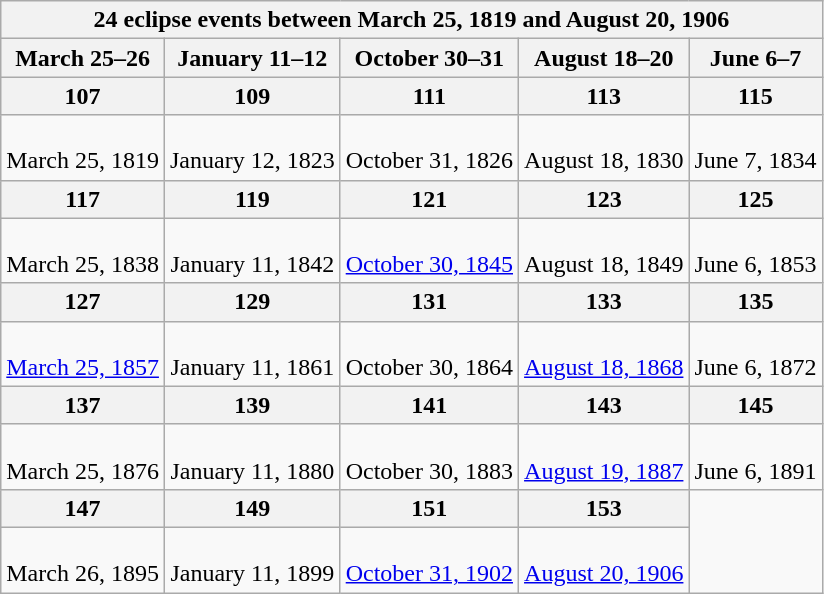<table class="wikitable mw-collapsible mw-collapsed">
<tr>
<th colspan=5>24 eclipse events between March 25, 1819 and August 20, 1906</th>
</tr>
<tr>
<th>March 25–26</th>
<th>January 11–12</th>
<th>October 30–31</th>
<th>August 18–20</th>
<th>June 6–7</th>
</tr>
<tr>
<th>107</th>
<th>109</th>
<th>111</th>
<th>113</th>
<th>115</th>
</tr>
<tr style="text-align:center;">
<td><br>March 25, 1819</td>
<td><br>January 12, 1823</td>
<td><br>October 31, 1826</td>
<td><br>August 18, 1830</td>
<td><br>June 7, 1834</td>
</tr>
<tr>
<th>117</th>
<th>119</th>
<th>121</th>
<th>123</th>
<th>125</th>
</tr>
<tr style="text-align:center;">
<td><br>March 25, 1838</td>
<td><br>January 11, 1842</td>
<td><br><a href='#'>October 30, 1845</a></td>
<td><br>August 18, 1849</td>
<td><br>June 6, 1853</td>
</tr>
<tr>
<th>127</th>
<th>129</th>
<th>131</th>
<th>133</th>
<th>135</th>
</tr>
<tr style="text-align:center;">
<td><br><a href='#'>March 25, 1857</a></td>
<td><br>January 11, 1861</td>
<td><br>October 30, 1864</td>
<td><br><a href='#'>August 18, 1868</a></td>
<td><br>June 6, 1872</td>
</tr>
<tr>
<th>137</th>
<th>139</th>
<th>141</th>
<th>143</th>
<th>145</th>
</tr>
<tr style="text-align:center;">
<td><br>March 25, 1876</td>
<td><br>January 11, 1880</td>
<td><br>October 30, 1883</td>
<td><br><a href='#'>August 19, 1887</a></td>
<td><br>June 6, 1891</td>
</tr>
<tr>
<th>147</th>
<th>149</th>
<th>151</th>
<th>153</th>
</tr>
<tr style="text-align:center;">
<td><br>March 26, 1895</td>
<td><br>January 11, 1899</td>
<td><br><a href='#'>October 31, 1902</a></td>
<td><br><a href='#'>August 20, 1906</a></td>
</tr>
</table>
